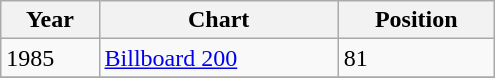<table class="wikitable" width="330px">
<tr>
<th align="center">Year</th>
<th align="center">Chart</th>
<th align="center">Position</th>
</tr>
<tr>
<td align="left">1985</td>
<td align="left"><a href='#'>Billboard 200</a></td>
<td align="left">81</td>
</tr>
<tr>
</tr>
</table>
